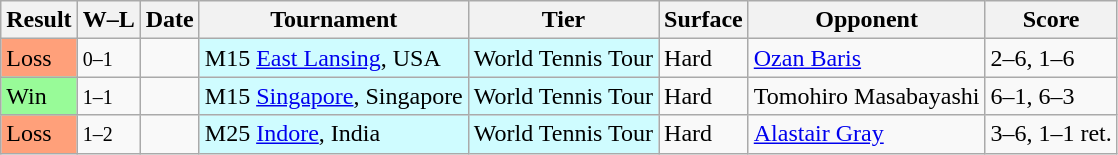<table class="sortable wikitable">
<tr>
<th>Result</th>
<th class="unsortable">W–L</th>
<th>Date</th>
<th>Tournament</th>
<th>Tier</th>
<th>Surface</th>
<th>Opponent</th>
<th class="unsortable">Score</th>
</tr>
<tr>
<td bgcolor=FFA07A>Loss</td>
<td><small>0–1</small></td>
<td></td>
<td style="background:#cffcff;">M15 <a href='#'>East Lansing</a>, USA</td>
<td style="background:#cffcff;">World Tennis Tour</td>
<td>Hard</td>
<td> <a href='#'>Ozan Baris</a></td>
<td>2–6, 1–6</td>
</tr>
<tr>
<td bgcolor=98FB98>Win</td>
<td><small>1–1</small></td>
<td></td>
<td style="background:#cffcff;">M15 <a href='#'>Singapore</a>, Singapore</td>
<td style="background:#cffcff;">World Tennis Tour</td>
<td>Hard</td>
<td> Tomohiro Masabayashi</td>
<td>6–1, 6–3</td>
</tr>
<tr>
<td bgcolor=FFA07A>Loss</td>
<td><small>1–2</small></td>
<td></td>
<td style="background:#cffcff;">M25 <a href='#'>Indore</a>, India</td>
<td style="background:#cffcff;">World Tennis Tour</td>
<td>Hard</td>
<td> <a href='#'>Alastair Gray</a></td>
<td>3–6, 1–1 ret.</td>
</tr>
</table>
